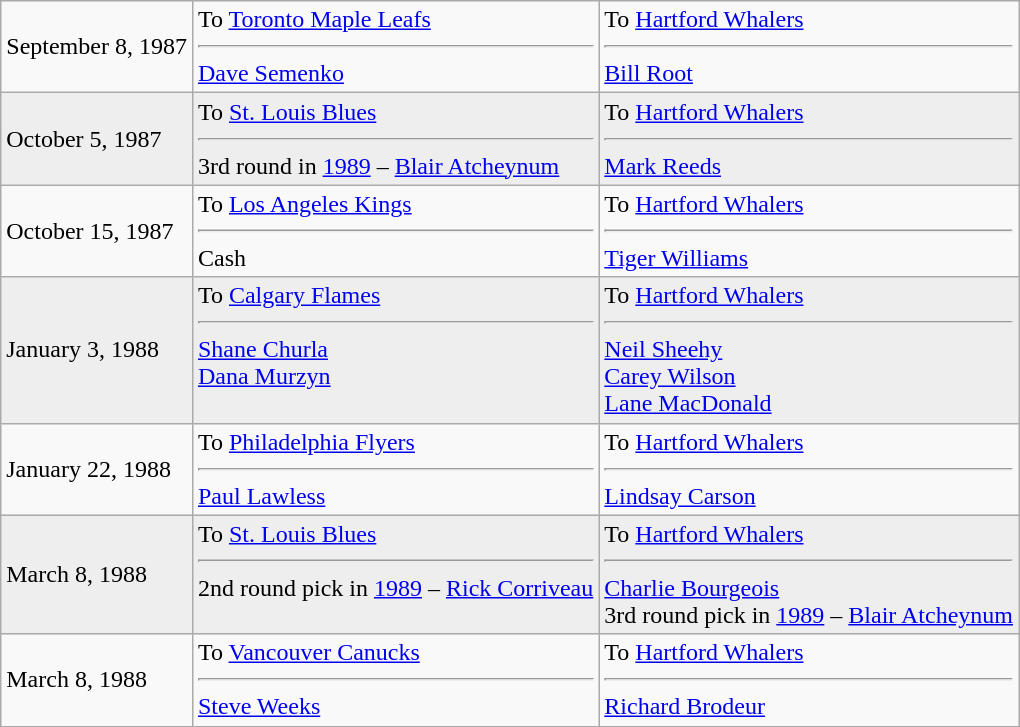<table class="wikitable">
<tr>
<td>September 8, 1987</td>
<td valign="top">To <a href='#'>Toronto Maple Leafs</a><hr><a href='#'>Dave Semenko</a></td>
<td valign="top">To <a href='#'>Hartford Whalers</a><hr><a href='#'>Bill Root</a></td>
</tr>
<tr style="background:#eee;">
<td>October 5, 1987</td>
<td valign="top">To <a href='#'>St. Louis Blues</a><hr>3rd round in <a href='#'>1989</a> – <a href='#'>Blair Atcheynum</a></td>
<td valign="top">To <a href='#'>Hartford Whalers</a><hr><a href='#'>Mark Reeds</a></td>
</tr>
<tr>
<td>October 15, 1987</td>
<td valign="top">To <a href='#'>Los Angeles Kings</a><hr>Cash</td>
<td valign="top">To <a href='#'>Hartford Whalers</a><hr><a href='#'>Tiger Williams</a></td>
</tr>
<tr style="background:#eee;">
<td>January 3, 1988</td>
<td valign="top">To <a href='#'>Calgary Flames</a><hr><a href='#'>Shane Churla</a> <br> <a href='#'>Dana Murzyn</a></td>
<td valign="top">To <a href='#'>Hartford Whalers</a><hr><a href='#'>Neil Sheehy</a> <br> <a href='#'>Carey Wilson</a> <br> <a href='#'>Lane MacDonald</a></td>
</tr>
<tr>
<td>January 22, 1988</td>
<td valign="top">To <a href='#'>Philadelphia Flyers</a><hr><a href='#'>Paul Lawless</a></td>
<td valign="top">To <a href='#'>Hartford Whalers</a><hr><a href='#'>Lindsay Carson</a></td>
</tr>
<tr style="background:#eee;">
<td>March 8, 1988</td>
<td valign="top">To <a href='#'>St. Louis Blues</a><hr>2nd round pick in <a href='#'>1989</a> – <a href='#'>Rick Corriveau</a></td>
<td valign="top">To <a href='#'>Hartford Whalers</a><hr><a href='#'>Charlie Bourgeois</a> <br> 3rd round pick in <a href='#'>1989</a> – <a href='#'>Blair Atcheynum</a></td>
</tr>
<tr>
<td>March 8, 1988</td>
<td valign="top">To <a href='#'>Vancouver Canucks</a><hr><a href='#'>Steve Weeks</a></td>
<td valign="top">To <a href='#'>Hartford Whalers</a><hr><a href='#'>Richard Brodeur</a></td>
</tr>
</table>
